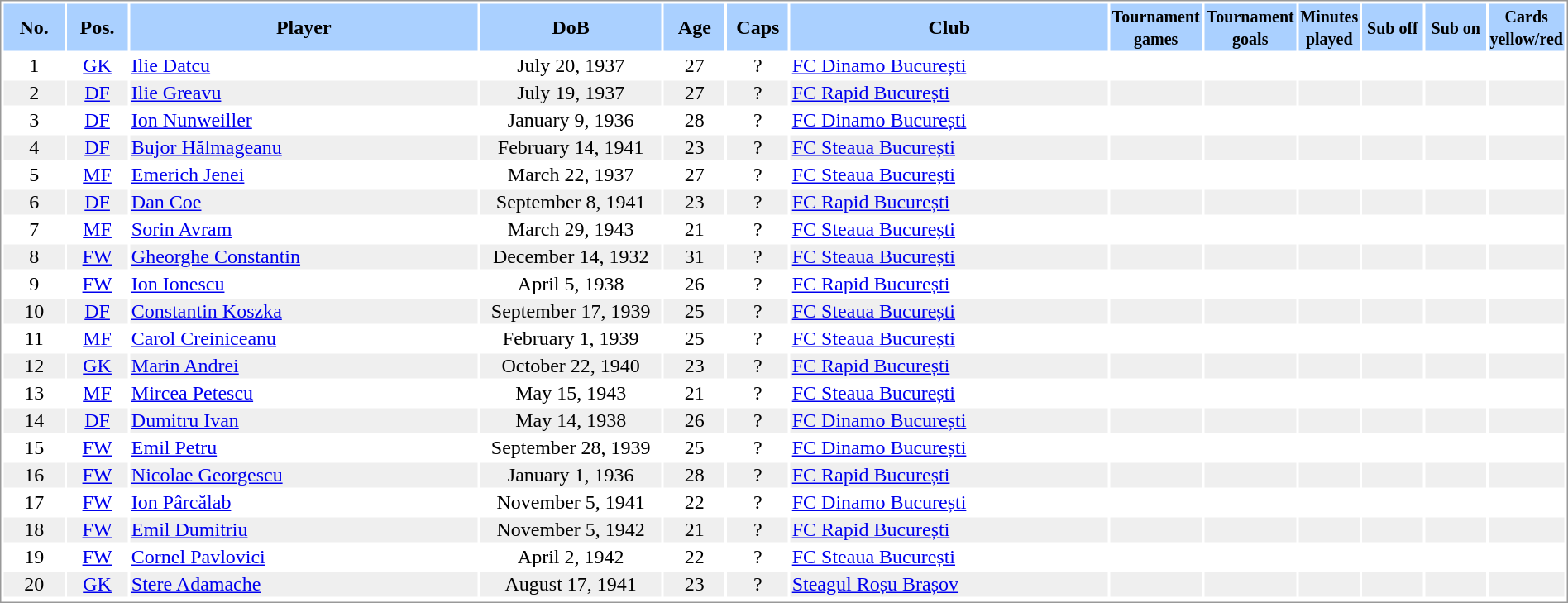<table border="0" width="100%" style="border: 1px solid #999; background-color:#FFFFFF; text-align:center">
<tr align="center" bgcolor="#AAD0FF">
<th width=4%>No.</th>
<th width=4%>Pos.</th>
<th width=23%>Player</th>
<th width=12%>DoB</th>
<th width=4%>Age</th>
<th width=4%>Caps</th>
<th width=21%>Club</th>
<th width=6%><small>Tournament<br>games</small></th>
<th width=6%><small>Tournament<br>goals</small></th>
<th width=4%><small>Minutes<br>played</small></th>
<th width=4%><small>Sub off</small></th>
<th width=4%><small>Sub on</small></th>
<th width=4%><small>Cards<br>yellow/red</small></th>
</tr>
<tr>
<td>1</td>
<td><a href='#'>GK</a></td>
<td align="left"><a href='#'>Ilie Datcu</a></td>
<td>July 20, 1937</td>
<td>27</td>
<td>?</td>
<td align="left"> <a href='#'>FC Dinamo București</a></td>
<td></td>
<td></td>
<td></td>
<td></td>
<td></td>
<td></td>
</tr>
<tr bgcolor="#EFEFEF">
<td>2</td>
<td><a href='#'>DF</a></td>
<td align="left"><a href='#'>Ilie Greavu</a></td>
<td>July 19, 1937</td>
<td>27</td>
<td>?</td>
<td align="left"> <a href='#'>FC Rapid București</a></td>
<td></td>
<td></td>
<td></td>
<td></td>
<td></td>
<td></td>
</tr>
<tr>
<td>3</td>
<td><a href='#'>DF</a></td>
<td align="left"><a href='#'>Ion Nunweiller</a></td>
<td>January 9, 1936</td>
<td>28</td>
<td>?</td>
<td align="left"> <a href='#'>FC Dinamo București</a></td>
<td></td>
<td></td>
<td></td>
<td></td>
<td></td>
<td></td>
</tr>
<tr bgcolor="#EFEFEF">
<td>4</td>
<td><a href='#'>DF</a></td>
<td align="left"><a href='#'>Bujor Hălmageanu</a></td>
<td>February 14, 1941</td>
<td>23</td>
<td>?</td>
<td align="left"> <a href='#'>FC Steaua București</a></td>
<td></td>
<td></td>
<td></td>
<td></td>
<td></td>
<td></td>
</tr>
<tr>
<td>5</td>
<td><a href='#'>MF</a></td>
<td align="left"><a href='#'>Emerich Jenei</a></td>
<td>March 22, 1937</td>
<td>27</td>
<td>?</td>
<td align="left"> <a href='#'>FC Steaua București</a></td>
<td></td>
<td></td>
<td></td>
<td></td>
<td></td>
<td></td>
</tr>
<tr bgcolor="#EFEFEF">
<td>6</td>
<td><a href='#'>DF</a></td>
<td align="left"><a href='#'>Dan Coe</a></td>
<td>September 8, 1941</td>
<td>23</td>
<td>?</td>
<td align="left"> <a href='#'>FC Rapid București</a></td>
<td></td>
<td></td>
<td></td>
<td></td>
<td></td>
<td></td>
</tr>
<tr>
<td>7</td>
<td><a href='#'>MF</a></td>
<td align="left"><a href='#'>Sorin Avram</a></td>
<td>March 29, 1943</td>
<td>21</td>
<td>?</td>
<td align="left"> <a href='#'>FC Steaua București</a></td>
<td></td>
<td></td>
<td></td>
<td></td>
<td></td>
<td></td>
</tr>
<tr bgcolor="#EFEFEF">
<td>8</td>
<td><a href='#'>FW</a></td>
<td align="left"><a href='#'>Gheorghe Constantin</a></td>
<td>December 14, 1932</td>
<td>31</td>
<td>?</td>
<td align="left"> <a href='#'>FC Steaua București</a></td>
<td></td>
<td></td>
<td></td>
<td></td>
<td></td>
<td></td>
</tr>
<tr>
<td>9</td>
<td><a href='#'>FW</a></td>
<td align="left"><a href='#'>Ion Ionescu</a></td>
<td>April 5, 1938</td>
<td>26</td>
<td>?</td>
<td align="left"> <a href='#'>FC Rapid București</a></td>
<td></td>
<td></td>
<td></td>
<td></td>
<td></td>
<td></td>
</tr>
<tr bgcolor="#EFEFEF">
<td>10</td>
<td><a href='#'>DF</a></td>
<td align="left"><a href='#'>Constantin Koszka</a></td>
<td>September 17, 1939</td>
<td>25</td>
<td>?</td>
<td align="left"> <a href='#'>FC Steaua București</a></td>
<td></td>
<td></td>
<td></td>
<td></td>
<td></td>
<td></td>
</tr>
<tr>
<td>11</td>
<td><a href='#'>MF</a></td>
<td align="left"><a href='#'>Carol Creiniceanu</a></td>
<td>February 1, 1939</td>
<td>25</td>
<td>?</td>
<td align="left"> <a href='#'>FC Steaua București</a></td>
<td></td>
<td></td>
<td></td>
<td></td>
<td></td>
<td></td>
</tr>
<tr bgcolor="#EFEFEF">
<td>12</td>
<td><a href='#'>GK</a></td>
<td align="left"><a href='#'>Marin Andrei</a></td>
<td>October 22, 1940</td>
<td>23</td>
<td>?</td>
<td align="left"> <a href='#'>FC Rapid București</a></td>
<td></td>
<td></td>
<td></td>
<td></td>
<td></td>
<td></td>
</tr>
<tr>
<td>13</td>
<td><a href='#'>MF</a></td>
<td align="left"><a href='#'>Mircea Petescu</a></td>
<td>May 15, 1943</td>
<td>21</td>
<td>?</td>
<td align="left"> <a href='#'>FC Steaua București</a></td>
<td></td>
<td></td>
<td></td>
<td></td>
<td></td>
<td></td>
</tr>
<tr bgcolor="#EFEFEF">
<td>14</td>
<td><a href='#'>DF</a></td>
<td align="left"><a href='#'>Dumitru Ivan</a></td>
<td>May 14, 1938</td>
<td>26</td>
<td>?</td>
<td align="left"> <a href='#'>FC Dinamo București</a></td>
<td></td>
<td></td>
<td></td>
<td></td>
<td></td>
<td></td>
</tr>
<tr>
<td>15</td>
<td><a href='#'>FW</a></td>
<td align="left"><a href='#'>Emil Petru</a></td>
<td>September 28, 1939</td>
<td>25</td>
<td>?</td>
<td align="left"> <a href='#'>FC Dinamo București</a></td>
<td></td>
<td></td>
<td></td>
<td></td>
<td></td>
<td></td>
</tr>
<tr bgcolor="#EFEFEF">
<td>16</td>
<td><a href='#'>FW</a></td>
<td align="left"><a href='#'>Nicolae Georgescu</a></td>
<td>January 1, 1936</td>
<td>28</td>
<td>?</td>
<td align="left"> <a href='#'>FC Rapid București</a></td>
<td></td>
<td></td>
<td></td>
<td></td>
<td></td>
<td></td>
</tr>
<tr>
<td>17</td>
<td><a href='#'>FW</a></td>
<td align="left"><a href='#'>Ion Pârcălab</a></td>
<td>November 5, 1941</td>
<td>22</td>
<td>?</td>
<td align="left"> <a href='#'>FC Dinamo București</a></td>
<td></td>
<td></td>
<td></td>
<td></td>
<td></td>
<td></td>
</tr>
<tr bgcolor="#EFEFEF">
<td>18</td>
<td><a href='#'>FW</a></td>
<td align="left"><a href='#'>Emil Dumitriu</a></td>
<td>November 5, 1942</td>
<td>21</td>
<td>?</td>
<td align="left"> <a href='#'>FC Rapid București</a></td>
<td></td>
<td></td>
<td></td>
<td></td>
<td></td>
<td></td>
</tr>
<tr>
<td>19</td>
<td><a href='#'>FW</a></td>
<td align="left"><a href='#'>Cornel Pavlovici</a></td>
<td>April 2, 1942</td>
<td>22</td>
<td>?</td>
<td align="left"> <a href='#'>FC Steaua București</a></td>
<td></td>
<td></td>
<td></td>
<td></td>
<td></td>
<td></td>
</tr>
<tr bgcolor="#EFEFEF">
<td>20</td>
<td><a href='#'>GK</a></td>
<td align="left"><a href='#'>Stere Adamache</a></td>
<td>August 17, 1941</td>
<td>23</td>
<td>?</td>
<td align="left"> <a href='#'>Steagul Roșu Brașov</a></td>
<td></td>
<td></td>
<td></td>
<td></td>
<td></td>
<td></td>
</tr>
<tr>
</tr>
</table>
